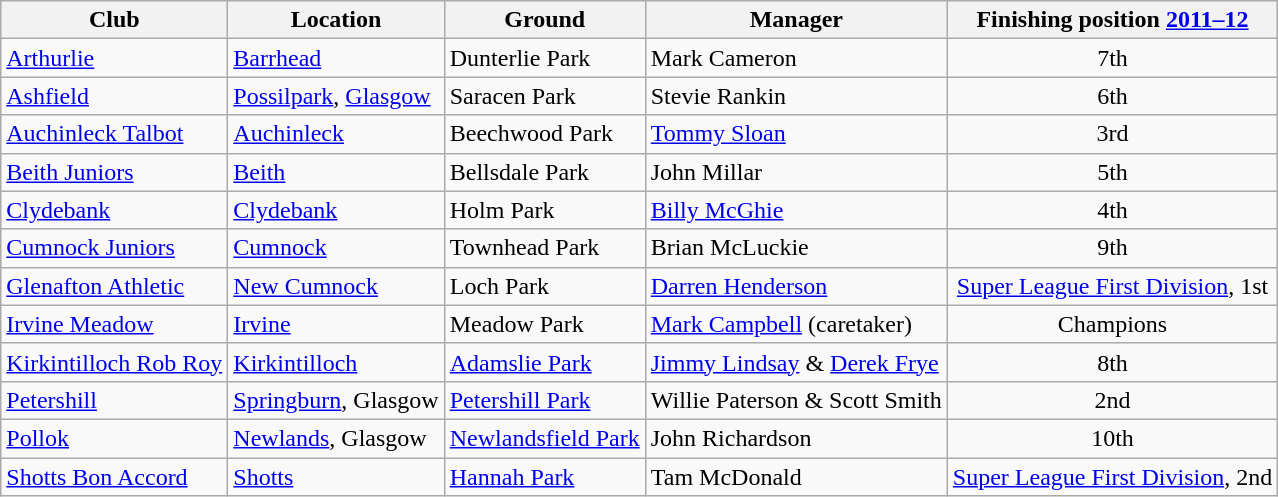<table class="wikitable sortable">
<tr>
<th>Club</th>
<th>Location</th>
<th>Ground</th>
<th>Manager</th>
<th>Finishing position <a href='#'>2011–12</a></th>
</tr>
<tr>
<td style="text-align:left;"><a href='#'>Arthurlie</a></td>
<td><a href='#'>Barrhead</a></td>
<td>Dunterlie Park</td>
<td>Mark Cameron</td>
<td align="center">7th</td>
</tr>
<tr>
<td style="text-align:left;"><a href='#'>Ashfield</a></td>
<td><a href='#'>Possilpark</a>, <a href='#'>Glasgow</a></td>
<td>Saracen Park</td>
<td>Stevie Rankin</td>
<td align="center">6th</td>
</tr>
<tr>
<td style="text-align:left;"><a href='#'>Auchinleck Talbot</a></td>
<td><a href='#'>Auchinleck</a></td>
<td>Beechwood Park</td>
<td><a href='#'>Tommy Sloan</a></td>
<td align="center">3rd</td>
</tr>
<tr>
<td style="text-align:left;"><a href='#'>Beith Juniors</a></td>
<td><a href='#'>Beith</a></td>
<td>Bellsdale Park</td>
<td>John Millar</td>
<td align="center">5th</td>
</tr>
<tr>
<td style="text-align:left;"><a href='#'>Clydebank</a></td>
<td><a href='#'>Clydebank</a></td>
<td>Holm Park</td>
<td><a href='#'>Billy McGhie</a></td>
<td align="center">4th</td>
</tr>
<tr>
<td style="text-align:left;"><a href='#'>Cumnock Juniors</a></td>
<td><a href='#'>Cumnock</a></td>
<td>Townhead Park</td>
<td>Brian McLuckie</td>
<td align="center">9th</td>
</tr>
<tr>
<td style="text-align:left;"><a href='#'>Glenafton Athletic</a></td>
<td><a href='#'>New Cumnock</a></td>
<td>Loch Park</td>
<td><a href='#'>Darren Henderson</a></td>
<td align="center"><a href='#'>Super League First Division</a>,  1st</td>
</tr>
<tr>
<td style="text-align:left;"><a href='#'>Irvine Meadow</a></td>
<td><a href='#'>Irvine</a></td>
<td>Meadow Park</td>
<td><a href='#'>Mark Campbell</a> (caretaker)</td>
<td align="center">Champions</td>
</tr>
<tr>
<td style="text-align:left;"><a href='#'>Kirkintilloch Rob Roy</a></td>
<td><a href='#'>Kirkintilloch</a></td>
<td><a href='#'>Adamslie Park</a></td>
<td><a href='#'>Jimmy Lindsay</a> & <a href='#'>Derek Frye</a></td>
<td align="center">8th</td>
</tr>
<tr>
<td style="text-align:left;"><a href='#'>Petershill</a></td>
<td><a href='#'>Springburn</a>, Glasgow</td>
<td><a href='#'>Petershill Park</a></td>
<td>Willie Paterson & Scott Smith</td>
<td align="center">2nd</td>
</tr>
<tr>
<td style="text-align:left;"><a href='#'>Pollok</a></td>
<td><a href='#'>Newlands</a>, Glasgow</td>
<td><a href='#'>Newlandsfield Park</a></td>
<td>John Richardson</td>
<td align="center">10th</td>
</tr>
<tr>
<td style="text-align:left;"><a href='#'>Shotts Bon Accord</a></td>
<td><a href='#'>Shotts</a></td>
<td><a href='#'>Hannah Park</a></td>
<td>Tam McDonald</td>
<td align="center"><a href='#'>Super League First Division</a>,  2nd</td>
</tr>
</table>
